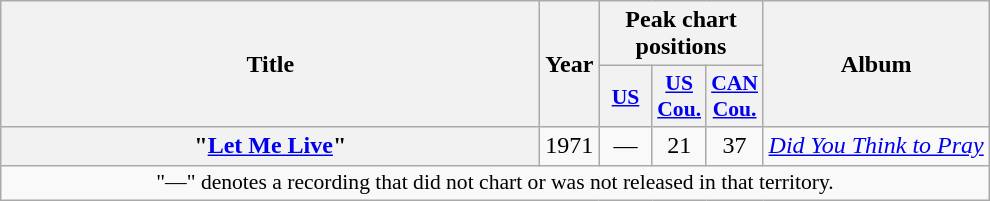<table class="wikitable plainrowheaders" style="text-align:center;">
<tr>
<th scope="col" rowspan="2" style="width:22em;">Title</th>
<th scope="col" rowspan="2">Year</th>
<th scope="col" colspan="3">Peak chart<br>positions</th>
<th scope="col" rowspan="2">Album</th>
</tr>
<tr>
<th scope="col" style="width:2em;font-size:90%;"><a href='#'>US</a><br></th>
<th scope="col" style="width:2em;font-size:90%;"><a href='#'>US<br>Cou.</a><br></th>
<th scope="col" style="width:2em;font-size:90%;"><a href='#'>CAN<br>Cou.</a><br></th>
</tr>
<tr>
<th scope="row">"<a href='#'>Let Me Live</a>"</th>
<td>1971</td>
<td>—</td>
<td>21</td>
<td>37</td>
<td><em><a href='#'>Did You Think to Pray</a></em></td>
</tr>
<tr>
<td colspan="6" style="font-size:90%">"—" denotes a recording that did not chart or was not released in that territory.</td>
</tr>
</table>
